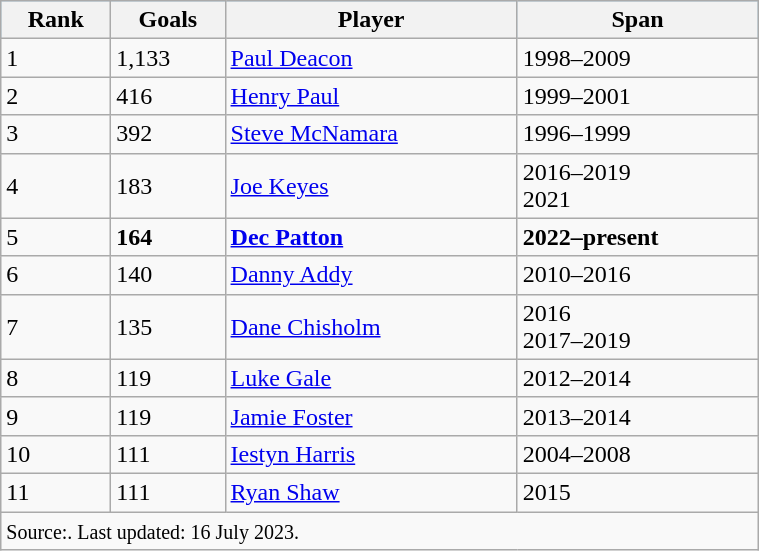<table class="wikitable" style="width:40%;">
<tr style="background:#87cefa;">
<th>Rank</th>
<th>Goals</th>
<th>Player</th>
<th>Span</th>
</tr>
<tr>
<td>1</td>
<td>1,133</td>
<td> <a href='#'>Paul Deacon</a></td>
<td>1998–2009</td>
</tr>
<tr>
<td>2</td>
<td>416</td>
<td> <a href='#'>Henry Paul</a></td>
<td>1999–2001</td>
</tr>
<tr>
<td>3</td>
<td>392</td>
<td> <a href='#'>Steve McNamara</a></td>
<td>1996–1999</td>
</tr>
<tr>
<td>4</td>
<td>183</td>
<td> <a href='#'>Joe Keyes</a></td>
<td>2016–2019 <br> 2021</td>
</tr>
<tr>
<td>5</td>
<td><strong>164</strong></td>
<td><strong> <a href='#'>Dec Patton</a></strong></td>
<td><strong>2022–present</strong></td>
</tr>
<tr>
<td>6</td>
<td>140</td>
<td> <a href='#'>Danny Addy</a></td>
<td>2010–2016</td>
</tr>
<tr>
<td>7</td>
<td>135</td>
<td> <a href='#'>Dane Chisholm</a></td>
<td>2016 <br> 2017–2019</td>
</tr>
<tr>
<td>8</td>
<td>119</td>
<td> <a href='#'>Luke Gale</a></td>
<td>2012–2014</td>
</tr>
<tr>
<td>9</td>
<td>119</td>
<td> <a href='#'>Jamie Foster</a></td>
<td>2013–2014</td>
</tr>
<tr>
<td>10</td>
<td>111</td>
<td> <a href='#'>Iestyn Harris</a></td>
<td>2004–2008</td>
</tr>
<tr>
<td>11</td>
<td>111</td>
<td> <a href='#'>Ryan Shaw</a></td>
<td>2015</td>
</tr>
<tr>
<td colspan=4><small>Source:. Last updated: 16 July 2023.</small></td>
</tr>
</table>
